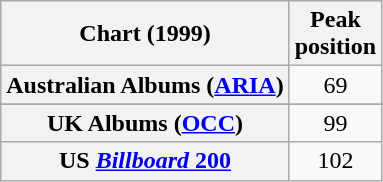<table class="wikitable plainrowheaders sortable" style="text-align:center;">
<tr>
<th scope="col">Chart (1999)</th>
<th scope="col">Peak<br>position</th>
</tr>
<tr>
<th scope="row">Australian Albums (<a href='#'>ARIA</a>)</th>
<td>69</td>
</tr>
<tr>
</tr>
<tr>
<th scope="row">UK Albums (<a href='#'>OCC</a>)</th>
<td>99</td>
</tr>
<tr>
<th scope="row">US <a href='#'><em>Billboard</em> 200</a></th>
<td>102</td>
</tr>
</table>
